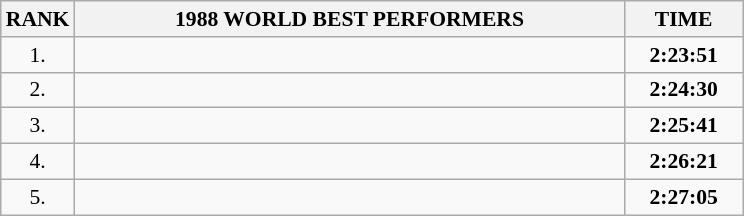<table class="wikitable" style="border-collapse: collapse; font-size: 90%;">
<tr>
<th>RANK</th>
<th align="center" style="width: 25em">1988 WORLD BEST PERFORMERS</th>
<th align="center" style="width: 5em">TIME</th>
</tr>
<tr>
<td align="center">1.</td>
<td></td>
<td align="center"><strong>2:23:51</strong></td>
</tr>
<tr>
<td align="center">2.</td>
<td></td>
<td align="center"><strong>2:24:30</strong></td>
</tr>
<tr>
<td align="center">3.</td>
<td></td>
<td align="center"><strong>2:25:41</strong></td>
</tr>
<tr>
<td align="center">4.</td>
<td></td>
<td align="center"><strong>2:26:21</strong></td>
</tr>
<tr>
<td align="center">5.</td>
<td></td>
<td align="center"><strong>2:27:05</strong></td>
</tr>
</table>
